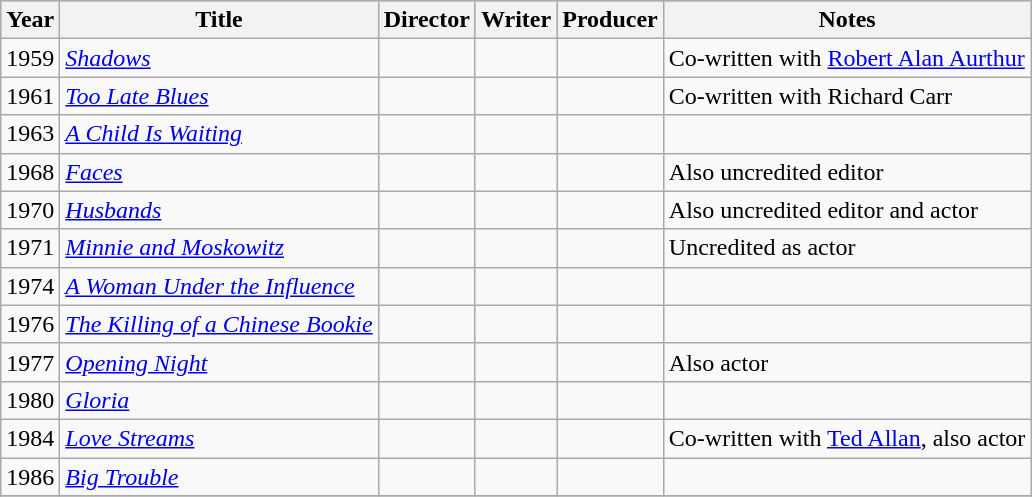<table class="wikitable">
<tr style="background:#b0c4de; text-align:center;">
<th>Year</th>
<th>Title</th>
<th>Director</th>
<th>Writer</th>
<th>Producer</th>
<th>Notes</th>
</tr>
<tr>
<td>1959</td>
<td><em><a href='#'>Shadows</a></em></td>
<td></td>
<td></td>
<td></td>
<td>Co-written with <a href='#'>Robert Alan Aurthur</a></td>
</tr>
<tr>
<td>1961</td>
<td><em><a href='#'>Too Late Blues</a></em></td>
<td></td>
<td></td>
<td></td>
<td>Co-written with Richard Carr</td>
</tr>
<tr>
<td>1963</td>
<td><em><a href='#'>A Child Is Waiting</a></em></td>
<td></td>
<td></td>
<td></td>
<td></td>
</tr>
<tr>
<td>1968</td>
<td><em><a href='#'>Faces</a></em></td>
<td></td>
<td></td>
<td></td>
<td>Also uncredited editor</td>
</tr>
<tr>
<td>1970</td>
<td><em><a href='#'>Husbands</a></em></td>
<td></td>
<td></td>
<td></td>
<td>Also uncredited editor and actor</td>
</tr>
<tr>
<td>1971</td>
<td><em><a href='#'>Minnie and Moskowitz</a></em></td>
<td></td>
<td></td>
<td></td>
<td>Uncredited as actor</td>
</tr>
<tr>
<td>1974</td>
<td><em><a href='#'>A Woman Under the Influence</a></em></td>
<td></td>
<td></td>
<td></td>
<td></td>
</tr>
<tr>
<td>1976</td>
<td><em><a href='#'>The Killing of a Chinese Bookie</a></em></td>
<td></td>
<td></td>
<td></td>
<td></td>
</tr>
<tr>
<td>1977</td>
<td><em><a href='#'>Opening Night</a></em></td>
<td></td>
<td></td>
<td></td>
<td>Also actor</td>
</tr>
<tr>
<td>1980</td>
<td><em><a href='#'>Gloria</a></em></td>
<td></td>
<td></td>
<td></td>
<td></td>
</tr>
<tr>
<td>1984</td>
<td><em><a href='#'>Love Streams</a></em></td>
<td></td>
<td></td>
<td></td>
<td>Co-written with <a href='#'>Ted Allan</a>, also actor</td>
</tr>
<tr>
<td>1986</td>
<td><em><a href='#'>Big Trouble</a></em></td>
<td></td>
<td></td>
<td></td>
<td></td>
</tr>
<tr>
</tr>
</table>
